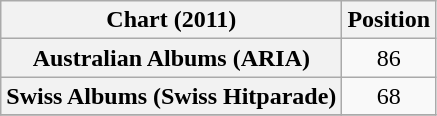<table class="wikitable plainrowheaders" style="text-align:center">
<tr>
<th scope="col">Chart (2011)</th>
<th scope="col">Position</th>
</tr>
<tr>
<th scope="row">Australian Albums (ARIA)</th>
<td align="center">86</td>
</tr>
<tr>
<th scope="row">Swiss Albums (Swiss Hitparade)</th>
<td align="center">68</td>
</tr>
<tr>
</tr>
</table>
